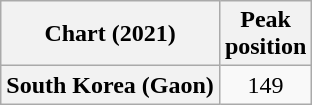<table class="wikitable plainrowheaders" style="text-align:center">
<tr>
<th scope="col">Chart (2021)</th>
<th scope="col">Peak<br>position</th>
</tr>
<tr>
<th scope="row">South Korea (Gaon)</th>
<td>149</td>
</tr>
</table>
